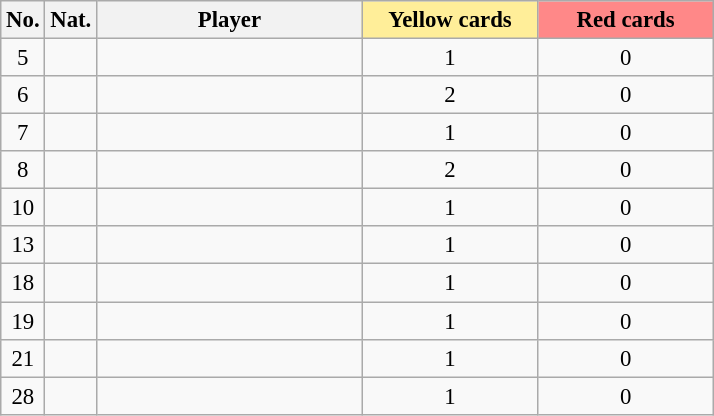<table class="wikitable sortable" style="text-align:center; font-size:95%;">
<tr>
<th class="unsortable" style="width:20px;">No.</th>
<th class="unsortable" style="width:24px;">Nat.</th>
<th style="width:170px;">Player</th>
<th style="width:110px; background:#fe9;"> Yellow cards</th>
<th style="width:110px; background:#ff8888;"> Red cards</th>
</tr>
<tr>
<td>5</td>
<td></td>
<td align="left"></td>
<td>1</td>
<td>0</td>
</tr>
<tr>
<td>6</td>
<td></td>
<td align="left"></td>
<td>2</td>
<td>0</td>
</tr>
<tr>
<td>7</td>
<td></td>
<td align="left"></td>
<td>1</td>
<td>0</td>
</tr>
<tr>
<td>8</td>
<td></td>
<td align="left"></td>
<td>2</td>
<td>0</td>
</tr>
<tr>
<td>10</td>
<td></td>
<td align="left"></td>
<td>1</td>
<td>0</td>
</tr>
<tr>
<td>13</td>
<td></td>
<td align="left"></td>
<td>1</td>
<td>0</td>
</tr>
<tr>
<td>18</td>
<td></td>
<td align="left"></td>
<td>1</td>
<td>0</td>
</tr>
<tr>
<td>19</td>
<td></td>
<td align="left"></td>
<td>1</td>
<td>0</td>
</tr>
<tr>
<td>21</td>
<td></td>
<td align="left"></td>
<td>1</td>
<td>0</td>
</tr>
<tr>
<td>28</td>
<td></td>
<td align="left"></td>
<td>1</td>
<td>0</td>
</tr>
</table>
